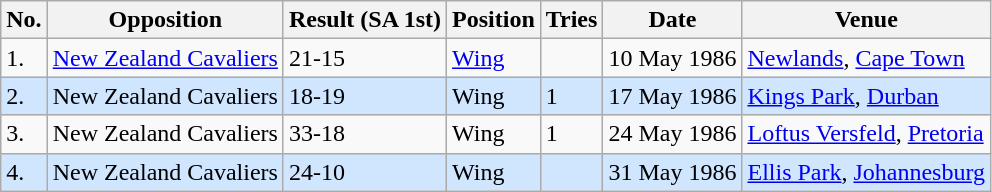<table class="wikitable sortable">
<tr>
<th>No.</th>
<th>Opposition</th>
<th>Result (SA 1st)</th>
<th>Position</th>
<th>Tries</th>
<th>Date</th>
<th>Venue</th>
</tr>
<tr>
<td>1.</td>
<td><a href='#'>New Zealand Cavaliers</a></td>
<td>21-15</td>
<td><a href='#'>Wing</a></td>
<td></td>
<td>10 May 1986</td>
<td><a href='#'>Newlands</a>, <a href='#'>Cape Town</a></td>
</tr>
<tr style="background: #D0E6FF;">
<td>2.</td>
<td>New Zealand Cavaliers</td>
<td>18-19</td>
<td>Wing</td>
<td>1</td>
<td>17 May 1986</td>
<td><a href='#'>Kings Park</a>, <a href='#'>Durban</a></td>
</tr>
<tr>
<td>3.</td>
<td>New Zealand Cavaliers</td>
<td>33-18</td>
<td>Wing</td>
<td>1</td>
<td>24 May 1986</td>
<td><a href='#'>Loftus Versfeld</a>, <a href='#'>Pretoria</a></td>
</tr>
<tr style="background: #D0E6FF;">
<td>4.</td>
<td>New Zealand Cavaliers</td>
<td>24-10</td>
<td>Wing</td>
<td></td>
<td>31 May 1986</td>
<td><a href='#'>Ellis Park</a>, <a href='#'>Johannesburg</a></td>
</tr>
</table>
